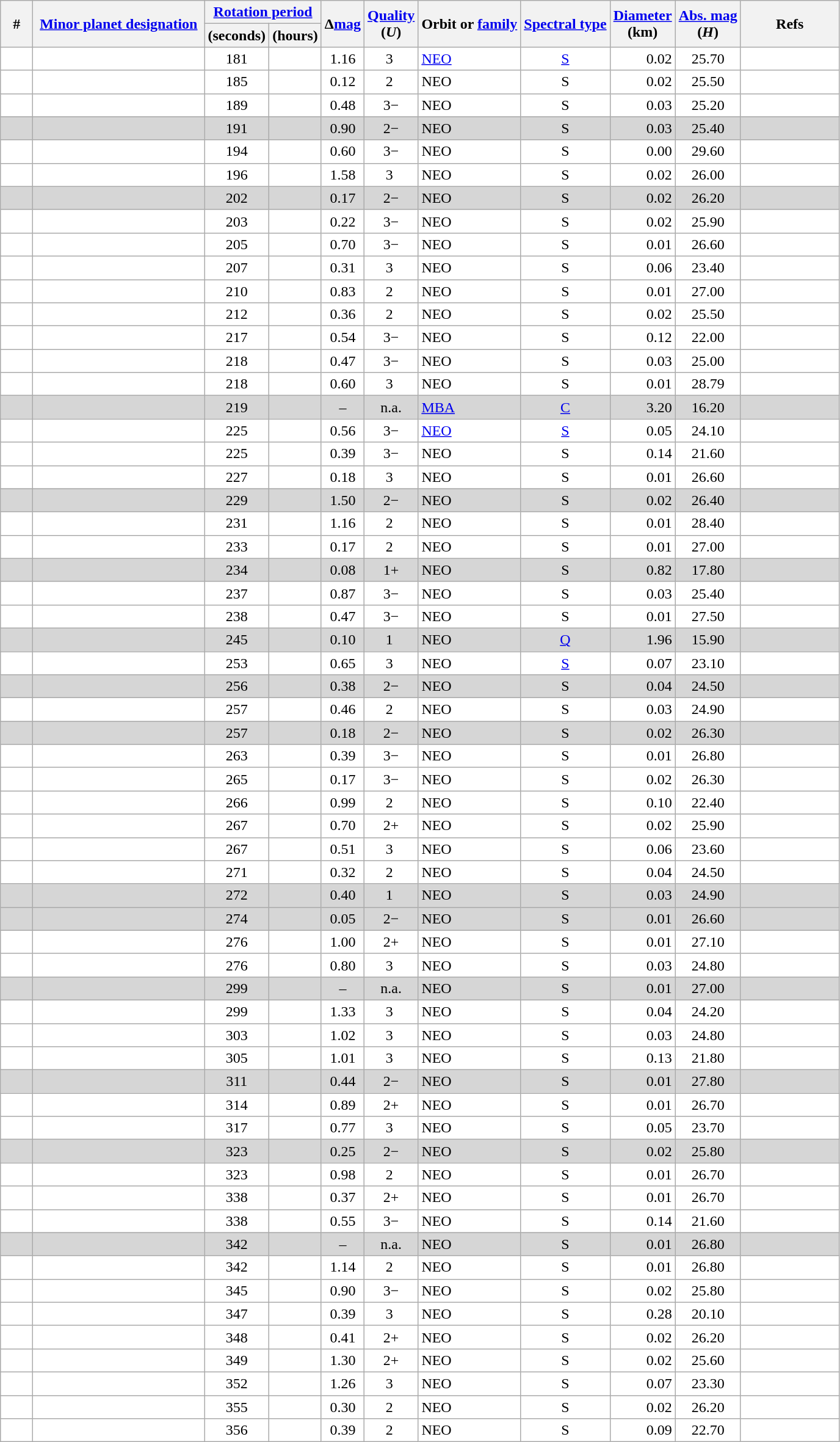<table class="wikitable sortable" style="text-align: center;">
<tr>
<th class="unsortable" width=28 rowspan=2>#</th>
<th width=180 rowspan=2><a href='#'>Minor planet designation</a></th>
<th colspan=2><a href='#'>Rotation period</a></th>
<th rowspan=2>Δ<a href='#'>mag</a></th>
<th rowspan=2><a href='#'>Quality</a><br>(<em>U</em>)</th>
<th rowspan=2>Orbit or <a href='#'>family</a></th>
<th rowspan=2><a href='#'>Spectral type</a></th>
<th rowspan=2><a href='#'>Diameter</a><br>(km)</th>
<th rowspan=2><a href='#'>Abs. mag</a><br>(<em>H</em>)</th>
<th rowspan=2 class="unsortable" width=100>Refs</th>
</tr>
<tr>
<th>(seconds)</th>
<th>(hours)</th>
</tr>
<tr id="2004 FH" bgcolor=white>
<td></td>
<td align=left></td>
<td>181</td>
<td align=left></td>
<td>1.16</td>
<td>3 </td>
<td align=left><a href='#'>NEO</a></td>
<td><a href='#'>S</a></td>
<td align=right>0.02</td>
<td>25.70</td>
<td align=left></td>
</tr>
<tr id="2016 CS247" bgcolor=white>
<td></td>
<td align=left></td>
<td>185</td>
<td align=left></td>
<td>0.12</td>
<td>2 </td>
<td align=left>NEO</td>
<td>S</td>
<td align=right>0.02</td>
<td>25.50</td>
<td align=left></td>
</tr>
<tr id="2012 TV" bgcolor=white>
<td></td>
<td align=left></td>
<td>189</td>
<td align=left></td>
<td>0.48</td>
<td>3−</td>
<td align=left>NEO</td>
<td>S</td>
<td align=right>0.03</td>
<td>25.20</td>
<td align=left></td>
</tr>
<tr id="2010 UJ7" bgcolor=#d6d6d6>
<td></td>
<td align=left></td>
<td>191</td>
<td align=left></td>
<td>0.90</td>
<td>2−</td>
<td align=left>NEO</td>
<td>S</td>
<td align=right>0.03</td>
<td>25.40</td>
<td align=left></td>
</tr>
<tr id="2008 JL24" bgcolor=white>
<td></td>
<td align=left></td>
<td>194</td>
<td align=left></td>
<td>0.60</td>
<td>3−</td>
<td align=left>NEO</td>
<td>S</td>
<td align=right>0.00</td>
<td>29.60</td>
<td align=left></td>
</tr>
<tr id="2017 MO8" bgcolor=white>
<td></td>
<td align=left></td>
<td>196</td>
<td align=left></td>
<td>1.58</td>
<td>3 </td>
<td align=left>NEO</td>
<td>S</td>
<td align=right>0.02</td>
<td>26.00</td>
<td align=left></td>
</tr>
<tr id="2015 KE" bgcolor=#d6d6d6>
<td></td>
<td align=left></td>
<td>202</td>
<td align=left></td>
<td>0.17</td>
<td>2−</td>
<td align=left>NEO</td>
<td>S</td>
<td align=right>0.02</td>
<td>26.20</td>
<td align=left></td>
</tr>
<tr id="2004 BV18" bgcolor=white>
<td></td>
<td align=left></td>
<td>203</td>
<td align=left></td>
<td>0.22</td>
<td>3−</td>
<td align=left>NEO</td>
<td>S</td>
<td align=right>0.02</td>
<td>25.90</td>
<td align=left></td>
</tr>
<tr id="2009 KW2" bgcolor=white>
<td></td>
<td align=left></td>
<td>205</td>
<td align=left></td>
<td>0.70</td>
<td>3−</td>
<td align=left>NEO</td>
<td>S</td>
<td align=right>0.01</td>
<td>26.60</td>
<td align=left></td>
</tr>
<tr id="2018 JX" bgcolor=white>
<td></td>
<td align=left></td>
<td>207</td>
<td align=left></td>
<td>0.31</td>
<td>3 </td>
<td align=left>NEO</td>
<td>S</td>
<td align=right>0.06</td>
<td>23.40</td>
<td align=left></td>
</tr>
<tr id="2013 SB21" bgcolor=white>
<td></td>
<td align=left></td>
<td>210</td>
<td align=left></td>
<td>0.83</td>
<td>2 </td>
<td align=left>NEO</td>
<td>S</td>
<td align=right>0.01</td>
<td>27.00</td>
<td align=left></td>
</tr>
<tr id="2015 CB1" bgcolor=white>
<td></td>
<td align=left></td>
<td>212</td>
<td align=left></td>
<td>0.36</td>
<td>2 </td>
<td align=left>NEO</td>
<td>S</td>
<td align=right>0.02</td>
<td>25.50</td>
<td align=left></td>
</tr>
<tr id="2007 GQ3" bgcolor=white>
<td></td>
<td align=left></td>
<td>217</td>
<td align=left></td>
<td>0.54</td>
<td>3−</td>
<td align=left>NEO</td>
<td>S</td>
<td align=right>0.12</td>
<td>22.00</td>
<td align=left></td>
</tr>
<tr id="2013 XY8" bgcolor=white>
<td></td>
<td align=left></td>
<td>218</td>
<td align=left></td>
<td>0.47</td>
<td>3−</td>
<td align=left>NEO</td>
<td>S</td>
<td align=right>0.03</td>
<td>25.00</td>
<td align=left></td>
</tr>
<tr id="2012 KT42" bgcolor=white>
<td></td>
<td align=left></td>
<td>218</td>
<td align=left></td>
<td>0.60</td>
<td>3 </td>
<td align=left>NEO</td>
<td>S</td>
<td align=right>0.01</td>
<td>28.79</td>
<td align=left></td>
</tr>
<tr id="305454" bgcolor=#d6d6d6>
<td></td>
<td align=left></td>
<td>219</td>
<td align=left></td>
<td>–</td>
<td>n.a.</td>
<td align=left><a href='#'>MBA</a> </td>
<td><a href='#'>C</a></td>
<td align=right>3.20</td>
<td>16.20</td>
<td align=left></td>
</tr>
<tr id="2017 EH4" bgcolor=white>
<td></td>
<td align=left></td>
<td>225</td>
<td align=left></td>
<td>0.56</td>
<td>3−</td>
<td align=left><a href='#'>NEO</a></td>
<td><a href='#'>S</a></td>
<td align=right>0.05</td>
<td>24.10</td>
<td align=left></td>
</tr>
<tr id="2001 SQ3" bgcolor=white>
<td></td>
<td align=left></td>
<td>225</td>
<td align=left></td>
<td>0.39</td>
<td>3−</td>
<td align=left>NEO</td>
<td>S</td>
<td align=right>0.14</td>
<td>21.60</td>
<td align=left></td>
</tr>
<tr id="2013 TG6" bgcolor=white>
<td></td>
<td align=left></td>
<td>227</td>
<td align=left></td>
<td>0.18</td>
<td>3 </td>
<td align=left>NEO</td>
<td>S</td>
<td align=right>0.01</td>
<td>26.60</td>
<td align=left></td>
</tr>
<tr id="2009 EW" bgcolor=#d6d6d6>
<td></td>
<td align=left></td>
<td>229</td>
<td align=left></td>
<td>1.50</td>
<td>2−</td>
<td align=left>NEO</td>
<td>S</td>
<td align=right>0.02</td>
<td>26.40</td>
<td align=left></td>
</tr>
<tr id="2014 HW" bgcolor=white>
<td></td>
<td align=left></td>
<td>231</td>
<td align=left></td>
<td>1.16</td>
<td>2 </td>
<td align=left>NEO</td>
<td>S</td>
<td align=right>0.01</td>
<td>28.40</td>
<td align=left></td>
</tr>
<tr id="2015 KO122" bgcolor=white>
<td></td>
<td align=left></td>
<td>233</td>
<td align=left></td>
<td>0.17</td>
<td>2 </td>
<td align=left>NEO</td>
<td>S</td>
<td align=right>0.01</td>
<td>27.00</td>
<td align=left></td>
</tr>
<tr id="285625" bgcolor=#d6d6d6>
<td></td>
<td align=left></td>
<td>234</td>
<td align=left></td>
<td>0.08</td>
<td>1+</td>
<td align=left>NEO</td>
<td>S</td>
<td align=right>0.82</td>
<td>17.80</td>
<td align=left></td>
</tr>
<tr id="2014 UY" bgcolor=white>
<td></td>
<td align=left></td>
<td>237</td>
<td align=left></td>
<td>0.87</td>
<td>3−</td>
<td align=left>NEO</td>
<td>S</td>
<td align=right>0.03</td>
<td>25.40</td>
<td align=left></td>
</tr>
<tr id="2017 LD" bgcolor=white>
<td></td>
<td align=left></td>
<td>238</td>
<td align=left></td>
<td>0.47</td>
<td>3−</td>
<td align=left>NEO</td>
<td>S</td>
<td align=right>0.01</td>
<td>27.50</td>
<td align=left></td>
</tr>
<tr id="27346" bgcolor=#d6d6d6>
<td></td>
<td align=left></td>
<td>245</td>
<td align=left></td>
<td>0.10</td>
<td>1 </td>
<td align=left>NEO</td>
<td><a href='#'>Q</a></td>
<td align=right>1.96</td>
<td>15.90</td>
<td align=left></td>
</tr>
<tr id="2016 JP17" bgcolor=white>
<td></td>
<td align=left></td>
<td>253</td>
<td align=left></td>
<td>0.65</td>
<td>3 </td>
<td align=left>NEO</td>
<td><a href='#'>S</a></td>
<td align=right>0.07</td>
<td>23.10</td>
<td align=left></td>
</tr>
<tr id="2008 UT5" bgcolor=#d6d6d6>
<td></td>
<td align=left></td>
<td>256</td>
<td align=left></td>
<td>0.38</td>
<td>2−</td>
<td align=left>NEO</td>
<td>S</td>
<td align=right>0.04</td>
<td>24.50</td>
<td align=left></td>
</tr>
<tr id="2015 TL238" bgcolor=white>
<td></td>
<td align=left></td>
<td>257</td>
<td align=left></td>
<td>0.46</td>
<td>2 </td>
<td align=left>NEO</td>
<td>S</td>
<td align=right>0.03</td>
<td>24.90</td>
<td align=left></td>
</tr>
<tr id="2014 JD" bgcolor=#d6d6d6>
<td></td>
<td align=left></td>
<td>257</td>
<td align=left></td>
<td>0.18</td>
<td>2−</td>
<td align=left>NEO</td>
<td>S</td>
<td align=right>0.02</td>
<td>26.30</td>
<td align=left></td>
</tr>
<tr id="2015 EO" bgcolor=white>
<td></td>
<td align=left></td>
<td>263</td>
<td align=left></td>
<td>0.39</td>
<td>3−</td>
<td align=left>NEO</td>
<td>S</td>
<td align=right>0.01</td>
<td>26.80</td>
<td align=left></td>
</tr>
<tr id="2015 EK" bgcolor=white>
<td></td>
<td align=left></td>
<td>265</td>
<td align=left></td>
<td>0.17</td>
<td>3−</td>
<td align=left>NEO</td>
<td>S</td>
<td align=right>0.02</td>
<td>26.30</td>
<td align=left></td>
</tr>
<tr id="2007 DA" bgcolor=white>
<td></td>
<td align=left></td>
<td>266</td>
<td align=left></td>
<td>0.99</td>
<td>2 </td>
<td align=left>NEO</td>
<td>S</td>
<td align=right>0.10</td>
<td>22.40</td>
<td align=left></td>
</tr>
<tr id="2007 DD" bgcolor=white>
<td></td>
<td align=left></td>
<td>267</td>
<td align=left></td>
<td>0.70</td>
<td>2+</td>
<td align=left>NEO</td>
<td>S</td>
<td align=right>0.02</td>
<td>25.90</td>
<td align=left></td>
</tr>
<tr id="2014 NL52" bgcolor=white>
<td></td>
<td align=left></td>
<td>267</td>
<td align=left></td>
<td>0.51</td>
<td>3 </td>
<td align=left>NEO</td>
<td>S</td>
<td align=right>0.06</td>
<td>23.60</td>
<td align=left></td>
</tr>
<tr id="2015 SW6" bgcolor=white>
<td></td>
<td align=left></td>
<td>271</td>
<td align=left></td>
<td>0.32</td>
<td>2 </td>
<td align=left>NEO</td>
<td>S</td>
<td align=right>0.04</td>
<td>24.50</td>
<td align=left></td>
</tr>
<tr id="2008 CC71" bgcolor=#d6d6d6>
<td></td>
<td align=left></td>
<td>272</td>
<td align=left></td>
<td>0.40</td>
<td>1 </td>
<td align=left>NEO</td>
<td>S</td>
<td align=right>0.03</td>
<td>24.90</td>
<td align=left></td>
</tr>
<tr id="2015 DU" bgcolor=#d6d6d6>
<td></td>
<td align=left></td>
<td>274</td>
<td align=left></td>
<td>0.05</td>
<td>2−</td>
<td align=left>NEO</td>
<td>S</td>
<td align=right>0.01</td>
<td>26.60</td>
<td align=left></td>
</tr>
<tr id="2009 WV51" bgcolor=white>
<td></td>
<td align=left></td>
<td>276</td>
<td align=left></td>
<td>1.00</td>
<td>2+</td>
<td align=left>NEO</td>
<td>S</td>
<td align=right>0.01</td>
<td>27.10</td>
<td align=left></td>
</tr>
<tr id="2000 AG6" bgcolor=white>
<td></td>
<td align=left></td>
<td>276</td>
<td align=left></td>
<td>0.80</td>
<td>3 </td>
<td align=left>NEO</td>
<td>S</td>
<td align=right>0.03</td>
<td>24.80</td>
<td align=left></td>
</tr>
<tr id="2008 UR2" bgcolor=#d6d6d6>
<td></td>
<td align=left></td>
<td>299</td>
<td align=left></td>
<td>–</td>
<td>n.a.</td>
<td align=left>NEO</td>
<td>S</td>
<td align=right>0.01</td>
<td>27.00</td>
<td align=left></td>
</tr>
<tr id="2006 XY" bgcolor=white>
<td></td>
<td align=left></td>
<td>299</td>
<td align=left></td>
<td>1.33</td>
<td>3 </td>
<td align=left>NEO</td>
<td>S</td>
<td align=right>0.04</td>
<td>24.20</td>
<td align=left></td>
</tr>
<tr id="2016 DV1" bgcolor=white>
<td></td>
<td align=left></td>
<td>303</td>
<td align=left></td>
<td>1.02</td>
<td>3 </td>
<td align=left>NEO</td>
<td>S</td>
<td align=right>0.03</td>
<td>24.80</td>
<td align=left></td>
</tr>
<tr id="2006 AM4" bgcolor=white>
<td></td>
<td align=left></td>
<td>305</td>
<td align=left></td>
<td>1.01</td>
<td>3 </td>
<td align=left>NEO</td>
<td>S</td>
<td align=right>0.13</td>
<td>21.80</td>
<td align=left></td>
</tr>
<tr id="2016 EN156" bgcolor=#d6d6d6>
<td></td>
<td align=left></td>
<td>311</td>
<td align=left></td>
<td>0.44</td>
<td>2−</td>
<td align=left>NEO</td>
<td>S</td>
<td align=right>0.01</td>
<td>27.80</td>
<td align=left></td>
</tr>
<tr id="2017 BJ30" bgcolor=white>
<td></td>
<td align=left></td>
<td>314</td>
<td align=left></td>
<td>0.89</td>
<td>2+</td>
<td align=left>NEO</td>
<td>S</td>
<td align=right>0.01</td>
<td>26.70</td>
<td align=left></td>
</tr>
<tr id="2017 HV3" bgcolor=white>
<td></td>
<td align=left></td>
<td>317</td>
<td align=left></td>
<td>0.77</td>
<td>3 </td>
<td align=left>NEO</td>
<td>S</td>
<td align=right>0.05</td>
<td>23.70</td>
<td align=left></td>
</tr>
<tr id="2014 HE177" bgcolor=#d6d6d6>
<td></td>
<td align=left></td>
<td>323</td>
<td align=left></td>
<td>0.25</td>
<td>2−</td>
<td align=left>NEO</td>
<td>S</td>
<td align=right>0.02</td>
<td>25.80</td>
<td align=left></td>
</tr>
<tr id="2015 KQ120" bgcolor=white>
<td></td>
<td align=left></td>
<td>323</td>
<td align=left></td>
<td>0.98</td>
<td>2 </td>
<td align=left>NEO</td>
<td>S</td>
<td align=right>0.01</td>
<td>26.70</td>
<td align=left></td>
</tr>
<tr id="2014 KQ84" bgcolor=white>
<td></td>
<td align=left></td>
<td>338</td>
<td align=left></td>
<td>0.37</td>
<td>2+</td>
<td align=left>NEO</td>
<td>S</td>
<td align=right>0.01</td>
<td>26.70</td>
<td align=left></td>
</tr>
<tr id="2013 QR1" bgcolor=white>
<td></td>
<td align=left></td>
<td>338</td>
<td align=left></td>
<td>0.55</td>
<td>3−</td>
<td align=left>NEO</td>
<td>S</td>
<td align=right>0.14</td>
<td>21.60</td>
<td align=left></td>
</tr>
<tr id="2009 BO5" bgcolor=#d6d6d6>
<td></td>
<td align=left></td>
<td>342</td>
<td align=left></td>
<td>–</td>
<td>n.a.</td>
<td align=left>NEO</td>
<td>S</td>
<td align=right>0.01</td>
<td>26.80</td>
<td align=left></td>
</tr>
<tr id="2006 MV1" bgcolor=white>
<td></td>
<td align=left></td>
<td>342</td>
<td align=left></td>
<td>1.14</td>
<td>2 </td>
<td align=left>NEO</td>
<td>S</td>
<td align=right>0.01</td>
<td>26.80</td>
<td align=left></td>
</tr>
<tr id="2014 UD57" bgcolor=white>
<td></td>
<td align=left></td>
<td>345</td>
<td align=left></td>
<td>0.90</td>
<td>3−</td>
<td align=left>NEO</td>
<td>S</td>
<td align=right>0.02</td>
<td>25.80</td>
<td align=left></td>
</tr>
<tr id="2008 YZ32" bgcolor=white>
<td></td>
<td align=left></td>
<td>347</td>
<td align=left></td>
<td>0.39</td>
<td>3 </td>
<td align=left>NEO</td>
<td>S</td>
<td align=right>0.28</td>
<td>20.10</td>
<td align=left></td>
</tr>
<tr id="2006 HX30" bgcolor=white>
<td></td>
<td align=left></td>
<td>348</td>
<td align=left></td>
<td>0.41</td>
<td>2+</td>
<td align=left>NEO</td>
<td>S</td>
<td align=right>0.02</td>
<td>26.20</td>
<td align=left></td>
</tr>
<tr id="2010 WA9" bgcolor=white>
<td></td>
<td align=left></td>
<td>349</td>
<td align=left></td>
<td>1.30</td>
<td>2+</td>
<td align=left>NEO</td>
<td>S</td>
<td align=right>0.02</td>
<td>25.60</td>
<td align=left></td>
</tr>
<tr id="459872" bgcolor=white>
<td></td>
<td align=left></td>
<td>352</td>
<td align=left></td>
<td>1.26</td>
<td>3 </td>
<td align=left>NEO</td>
<td>S</td>
<td align=right>0.07</td>
<td>23.30</td>
<td align=left></td>
</tr>
<tr id="2017 QW1" bgcolor=white>
<td></td>
<td align=left></td>
<td>355</td>
<td align=left></td>
<td>0.30</td>
<td>2 </td>
<td align=left>NEO</td>
<td>S</td>
<td align=right>0.02</td>
<td>26.20</td>
<td align=left></td>
</tr>
<tr id="2013 WS43" bgcolor=white>
<td></td>
<td align=left></td>
<td>356</td>
<td align=left></td>
<td>0.39</td>
<td>2 </td>
<td align=left>NEO</td>
<td>S</td>
<td align=right>0.09</td>
<td>22.70</td>
<td align=left></td>
</tr>
</table>
